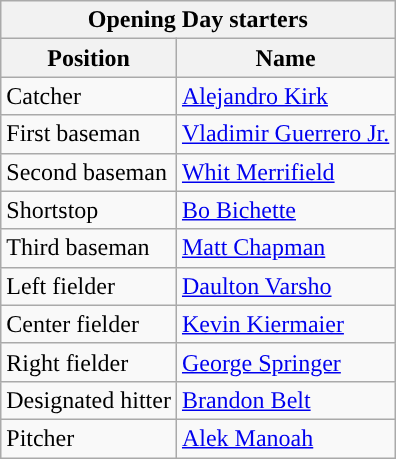<table class="wikitable" style="text-align:left">
<tr>
<th colspan="2">Opening Day starters</th>
</tr>
<tr>
<th>Position</th>
<th>Name</th>
</tr>
<tr>
<td>Catcher</td>
<td><a href='#'>Alejandro Kirk</a></td>
</tr>
<tr>
<td>First baseman</td>
<td><a href='#'>Vladimir Guerrero Jr.</a></td>
</tr>
<tr>
<td>Second baseman</td>
<td><a href='#'>Whit Merrifield</a></td>
</tr>
<tr>
<td>Shortstop</td>
<td><a href='#'>Bo Bichette</a></td>
</tr>
<tr>
<td>Third baseman</td>
<td><a href='#'>Matt Chapman</a></td>
</tr>
<tr>
<td>Left fielder</td>
<td><a href='#'>Daulton Varsho</a></td>
</tr>
<tr>
<td>Center fielder</td>
<td><a href='#'>Kevin Kiermaier</a></td>
</tr>
<tr>
<td>Right fielder</td>
<td><a href='#'>George Springer</a></td>
</tr>
<tr>
<td>Designated hitter</td>
<td><a href='#'>Brandon Belt</a></td>
</tr>
<tr>
<td>Pitcher</td>
<td><a href='#'>Alek Manoah</a></td>
</tr>
</table>
